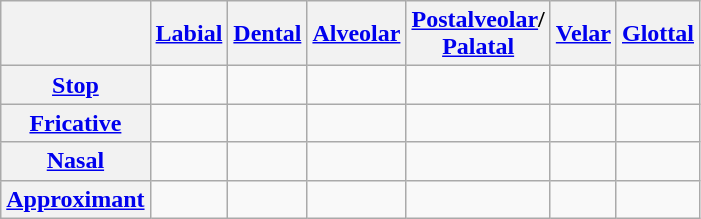<table class="wikitable">
<tr>
<th></th>
<th><a href='#'>Labial</a></th>
<th><a href='#'>Dental</a></th>
<th><a href='#'>Alveolar</a></th>
<th><a href='#'>Postalveolar</a>/<br><a href='#'>Palatal</a></th>
<th><a href='#'>Velar</a></th>
<th><a href='#'>Glottal</a></th>
</tr>
<tr>
<th><a href='#'>Stop</a></th>
<td align="center"></td>
<td></td>
<td align="center"></td>
<td align="center"></td>
<td align="center"></td>
<td></td>
</tr>
<tr>
<th><a href='#'>Fricative</a></th>
<td></td>
<td align="center"></td>
<td align="center"></td>
<td align="center"></td>
<td></td>
<td align="center"></td>
</tr>
<tr>
<th><a href='#'>Nasal</a></th>
<td align="center"></td>
<td></td>
<td align="center"></td>
<td></td>
<td></td>
<td></td>
</tr>
<tr>
<th><a href='#'>Approximant</a></th>
<td></td>
<td></td>
<td></td>
<td align="center"></td>
<td align="center"></td>
<td></td>
</tr>
</table>
